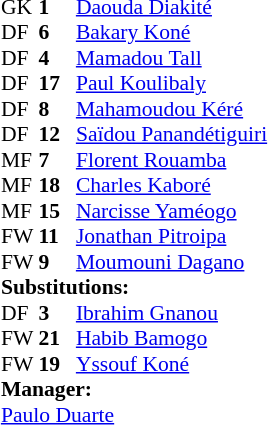<table style="font-size: 90%" cellspacing="0" cellpadding="0" align="center">
<tr>
<th width=25></th>
<th width=25></th>
</tr>
<tr>
<td>GK</td>
<td><strong>1</strong></td>
<td><a href='#'>Daouda Diakité</a></td>
</tr>
<tr>
<td>DF</td>
<td><strong>6</strong></td>
<td><a href='#'>Bakary Koné</a></td>
</tr>
<tr>
<td>DF</td>
<td><strong>4</strong></td>
<td><a href='#'>Mamadou Tall</a></td>
</tr>
<tr>
<td>DF</td>
<td><strong>17</strong></td>
<td><a href='#'>Paul Koulibaly</a></td>
<td></td>
<td></td>
</tr>
<tr>
<td>DF</td>
<td><strong>8</strong></td>
<td><a href='#'>Mahamoudou Kéré</a></td>
</tr>
<tr>
<td>DF</td>
<td><strong>12</strong></td>
<td><a href='#'>Saïdou Panandétiguiri</a></td>
<td></td>
</tr>
<tr>
<td>MF</td>
<td><strong>7</strong></td>
<td><a href='#'>Florent Rouamba</a></td>
</tr>
<tr>
<td>MF</td>
<td><strong>18</strong></td>
<td><a href='#'>Charles Kaboré</a></td>
</tr>
<tr>
<td>MF</td>
<td><strong>15</strong></td>
<td><a href='#'>Narcisse Yaméogo</a></td>
<td></td>
<td></td>
</tr>
<tr>
<td>FW</td>
<td><strong>11</strong></td>
<td><a href='#'>Jonathan Pitroipa</a></td>
</tr>
<tr>
<td>FW</td>
<td><strong>9</strong></td>
<td><a href='#'>Moumouni Dagano</a></td>
<td></td>
<td></td>
</tr>
<tr>
<td colspan=3><strong>Substitutions:</strong></td>
</tr>
<tr>
<td>DF</td>
<td><strong>3</strong></td>
<td><a href='#'>Ibrahim Gnanou</a></td>
<td></td>
<td></td>
</tr>
<tr>
<td>FW</td>
<td><strong>21</strong></td>
<td><a href='#'>Habib Bamogo</a></td>
<td></td>
<td></td>
</tr>
<tr>
<td>FW</td>
<td><strong>19</strong></td>
<td><a href='#'>Yssouf Koné</a></td>
<td></td>
<td></td>
</tr>
<tr>
<td colspan=3><strong>Manager:</strong></td>
</tr>
<tr>
<td colspan=4> <a href='#'>Paulo Duarte</a></td>
</tr>
</table>
